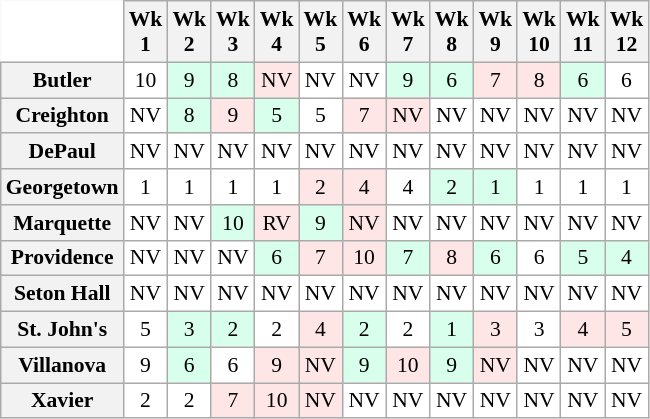<table class="wikitable" style="white-space:nowrap;font-size:90%;text-align:center;">
<tr>
<th style="background:white; border-top-style:hidden; border-left-style:hidden;"> </th>
<th>Wk<br> 1</th>
<th>Wk<br>2</th>
<th>Wk<br>3</th>
<th>Wk<br>4</th>
<th>Wk<br>5</th>
<th>Wk<br>6</th>
<th>Wk<br>7</th>
<th>Wk<br>8</th>
<th>Wk<br>9</th>
<th>Wk<br>10</th>
<th>Wk<br>11</th>
<th>Wk<br>12</th>
</tr>
<tr>
<th style=>Butler</th>
<td style="background:#FFF;">10</td>
<td style="background:#d8ffeb;">9</td>
<td style="background:#d8ffeb;">8</td>
<td style="background:#ffe6e6;">NV</td>
<td style="background:#FFF;">NV</td>
<td style="background:#FFF;">NV</td>
<td style="background:#d8ffeb;">9</td>
<td style="background:#d8ffeb;">6</td>
<td style="background:#ffe6e6;">7</td>
<td style="background:#ffe6e6;">8</td>
<td style="background:#d8ffeb;">6</td>
<td style="background:#FFF;">6</td>
</tr>
<tr>
<th style=>Creighton</th>
<td style="background:#FFF;">NV</td>
<td style="background:#d8ffeb;">8</td>
<td style="background:#ffe6e6;">9</td>
<td style="background:#d8ffeb;">5</td>
<td style="background:#FFF;">5</td>
<td style="background:#ffe6e6;">7</td>
<td style="background:#ffe6e6;">NV</td>
<td style="background:#FFF;">NV</td>
<td style="background:#FFF;">NV</td>
<td style="background:#FFF;">NV</td>
<td style="background:#FFF;">NV</td>
<td style="background:#FFF;">NV</td>
</tr>
<tr>
<th style=>DePaul</th>
<td style="background:#FFF;">NV</td>
<td style="background:#FFF;">NV</td>
<td style="background:#FFF;">NV</td>
<td style="background:#FFF;">NV</td>
<td style="background:#FFF;">NV</td>
<td style="background:#FFF;">NV</td>
<td style="background:#FFF;">NV</td>
<td style="background:#FFF;">NV</td>
<td style="background:#FFF;">NV</td>
<td style="background:#FFF;">NV</td>
<td style="background:#FFF;">NV</td>
<td style="background:#FFF;">NV</td>
</tr>
<tr>
<th style=>Georgetown</th>
<td style="background:#FFF;">1</td>
<td style="background:#FFF;">1</td>
<td style="background:#FFF;">1</td>
<td style="background:#FFF;">1</td>
<td style="background:#ffe6e6;">2</td>
<td style="background:#ffe6e6;">4</td>
<td style="background:#FFF;">4</td>
<td style="background:#d8ffeb;">2</td>
<td style="background:#d8ffeb;">1</td>
<td style="background:#FFF;">1</td>
<td style="background:#FFF;">1</td>
<td style="background:#FFF;">1</td>
</tr>
<tr>
<th style=>Marquette</th>
<td style="background:#FFF;">NV</td>
<td style="background:#FFF;">NV</td>
<td style="background:#d8ffeb;">10</td>
<td style="background:#ffe6e6;">RV</td>
<td style="background:#d8ffeb;">9</td>
<td style="background:#ffe6e6;">NV</td>
<td style="background:#FFF;">NV</td>
<td style="background:#FFF;">NV</td>
<td style="background:#FFF;">NV</td>
<td style="background:#FFF;">NV</td>
<td style="background:#FFF;">NV</td>
<td style="background:#FFF;">NV</td>
</tr>
<tr>
<th style=>Providence</th>
<td style="background:#FFF;">NV</td>
<td style="background:#FFF;">NV</td>
<td style="background:#FFF;">NV</td>
<td style="background:#d8ffeb;">6</td>
<td style="background:#ffe6e6;">7</td>
<td style="background:#ffe6e6;">10</td>
<td style="background:#d8ffeb;">7</td>
<td style="background:#ffe6e6;">8</td>
<td style="background:#d8ffeb;">6</td>
<td style="background:#FFF;">6</td>
<td style="background:#d8ffeb;">5</td>
<td style="background:#d8ffeb;">4</td>
</tr>
<tr>
<th style=>Seton Hall</th>
<td style="background:#FFF;">NV</td>
<td style="background:#FFF;">NV</td>
<td style="background:#FFF;">NV</td>
<td style="background:#FFF;">NV</td>
<td style="background:#FFF;">NV</td>
<td style="background:#FFF;">NV</td>
<td style="background:#FFF;">NV</td>
<td style="background:#FFF;">NV</td>
<td style="background:#FFF;">NV</td>
<td style="background:#FFF;">NV</td>
<td style="background:#FFF;">NV</td>
<td style="background:#FFF;">NV</td>
</tr>
<tr>
<th style=>St. John's</th>
<td style="background:#FFF;">5</td>
<td style="background:#d8ffeb;">3</td>
<td style="background:#d8ffeb;">2</td>
<td style="background:#FFF;">2</td>
<td style="background:#ffe6e6;">4</td>
<td style="background:#d8ffeb;">2</td>
<td style="background:#FFF;">2</td>
<td style="background:#d8ffeb;">1</td>
<td style="background:#ffe6e6;">3</td>
<td style="background:#FFF;">3</td>
<td style="background:#ffe6e6;">4</td>
<td style="background:#ffe6e6;">5</td>
</tr>
<tr>
<th style=>Villanova</th>
<td style="background:#FFF;">9</td>
<td style="background:#d8ffeb;">6</td>
<td style="background:#FFF;">6</td>
<td style="background:#ffe6e6;">9</td>
<td style="background:#ffe6e6;">NV</td>
<td style="background:#d8ffeb;">9</td>
<td style="background:#ffe6e6;">10</td>
<td style="background:#d8ffeb;">9</td>
<td style="background:#ffe6e6;">NV</td>
<td style="background:#FFF;">NV</td>
<td style="background:#FFF;">NV</td>
<td style="background:#FFF;">NV</td>
</tr>
<tr>
<th style=>Xavier</th>
<td style="background:#FFF;">2</td>
<td style="background:#FFF;">2</td>
<td style="background:#ffe6e6;">7</td>
<td style="background:#ffe6e6;">10</td>
<td style="background:#ffe6e6;">NV</td>
<td style="background:#FFF;">NV</td>
<td style="background:#FFF;">NV</td>
<td style="background:#FFF;">NV</td>
<td style="background:#FFF;">NV</td>
<td style="background:#FFF;">NV</td>
<td style="background:#FFF;">NV</td>
<td style="background:#FFF;">NV</td>
</tr>
</table>
